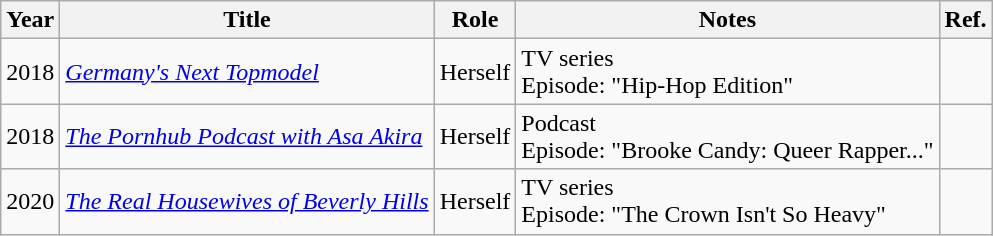<table class="wikitable">
<tr>
<th>Year</th>
<th>Title</th>
<th>Role</th>
<th>Notes</th>
<th>Ref.</th>
</tr>
<tr>
<td>2018</td>
<td><em><a href='#'>Germany's Next Topmodel</a></em></td>
<td>Herself</td>
<td>TV series<br>Episode: "Hip-Hop Edition"</td>
<td></td>
</tr>
<tr>
<td>2018</td>
<td><em><a href='#'>The Pornhub Podcast with Asa Akira</a></em></td>
<td>Herself</td>
<td>Podcast<br>Episode: "Brooke Candy: Queer Rapper..."</td>
<td></td>
</tr>
<tr>
<td>2020</td>
<td><em><a href='#'>The Real Housewives of Beverly Hills</a></em></td>
<td>Herself</td>
<td>TV series<br>Episode: "The Crown Isn't So Heavy"</td>
<td></td>
</tr>
</table>
